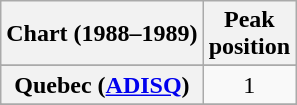<table class="wikitable sortable plainrowheaders" style="text-align:center">
<tr>
<th scope="col">Chart (1988–1989)</th>
<th scope="col">Peak<br>position</th>
</tr>
<tr>
</tr>
<tr>
<th scope="row">Quebec (<a href='#'>ADISQ</a>)</th>
<td align="center">1</td>
</tr>
<tr>
</tr>
<tr>
</tr>
<tr>
</tr>
</table>
